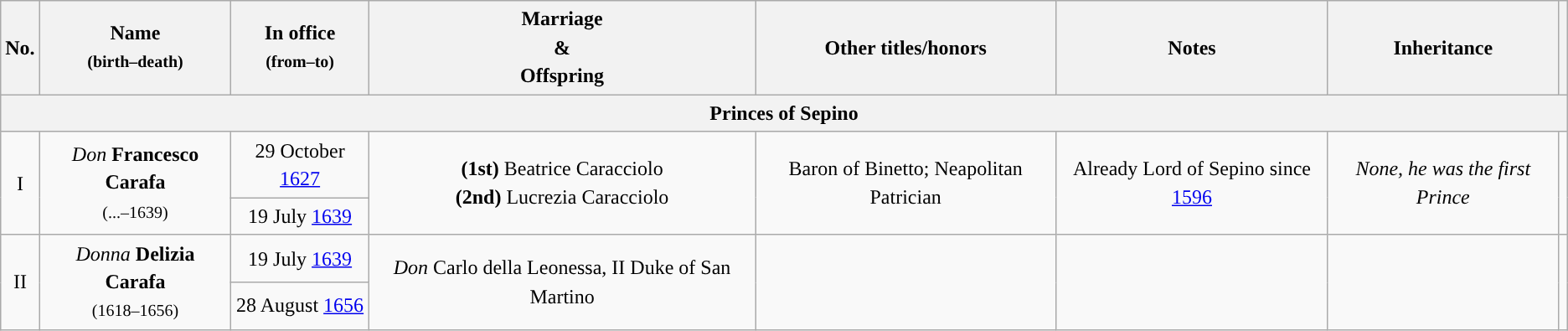<table class="wikitable" style="line-height:1.4em; text-align:center">
<tr>
<th>No.</th>
<th>Name<br><small>(birth–death)</small></th>
<th>In office<br><small>(from–to)</small></th>
<th>Marriage<br>&<br>Offspring</th>
<th>Other titles/honors</th>
<th>Notes</th>
<th>Inheritance</th>
<th></th>
</tr>
<tr>
<th class=noprint colspan=8 style="font-weight:normal" style="background:#FFD700"><strong>Princes of Sepino</strong></th>
</tr>
<tr>
<td rowspan=2>I</td>
<td rowspan=2><em>Don</em> <strong>Francesco Carafa</strong><br><small>(...–1639)</small></td>
<td>29 October <a href='#'>1627</a></td>
<td rowspan=2><strong>(1st)</strong> Beatrice Caracciolo<br><strong>(2nd)</strong> Lucrezia Caracciolo</td>
<td rowspan=2>Baron of Binetto; Neapolitan Patrician</td>
<td rowspan=2>Already Lord of Sepino since <a href='#'>1596</a></td>
<td rowspan=2><em>None, he was the first Prince</em></td>
<td rowspan=2></td>
</tr>
<tr>
<td>19 July <a href='#'>1639</a></td>
</tr>
<tr>
<td rowspan=2>II</td>
<td rowspan=2><em>Donna</em> <strong>Delizia Carafa</strong><br><small>(1618–1656)</small></td>
<td>19 July <a href='#'>1639</a></td>
<td rowspan=2><em>Don</em> Carlo della Leonessa, II Duke of San Martino</td>
<td rowspan=2></td>
<td rowspan=2></td>
<td rowspan=2></td>
<td rowspan=2></td>
</tr>
<tr>
<td>28 August <a href='#'>1656</a></td>
</tr>
</table>
